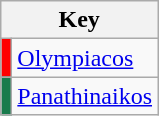<table class="wikitable">
<tr>
<th colspan=2>Key</th>
</tr>
<tr>
<td bgcolor=#FF000></td>
<td><a href='#'>Olympiacos</a></td>
</tr>
<tr>
<td bgcolor=#187B4C></td>
<td><a href='#'>Panathinaikos</a></td>
</tr>
</table>
